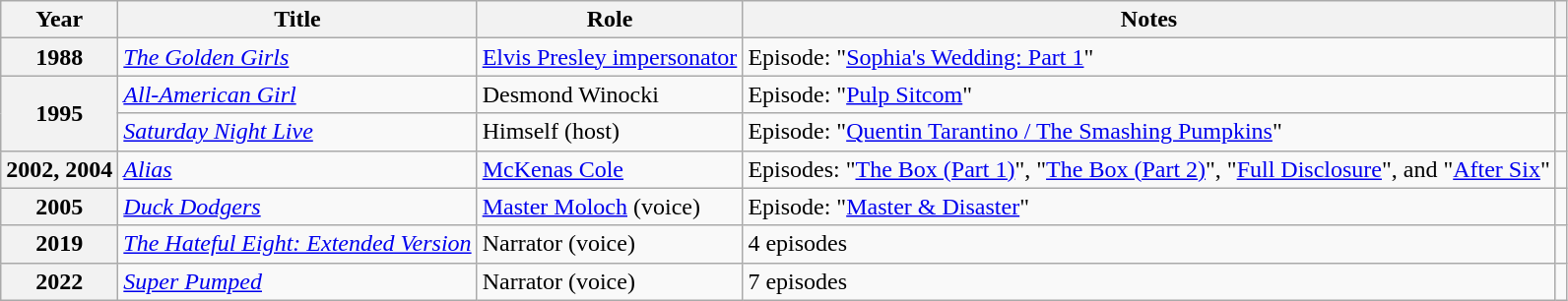<table class="wikitable plainrowheaders sortable" style="margin-right: 0;">
<tr>
<th scope="col">Year</th>
<th scope="col">Title</th>
<th scope="col">Role</th>
<th scope="col" class=unsortable>Notes</th>
<th scope="col" class=unsortable></th>
</tr>
<tr>
<th scope="row">1988</th>
<td><em><a href='#'>The Golden Girls</a></em></td>
<td><a href='#'>Elvis Presley impersonator</a></td>
<td>Episode: "<a href='#'>Sophia's Wedding: Part 1</a>"</td>
<td style="text-align: center;"></td>
</tr>
<tr>
<th scope="row" rowspan="2">1995</th>
<td><em><a href='#'>All-American Girl</a></em></td>
<td>Desmond Winocki</td>
<td>Episode: "<a href='#'>Pulp Sitcom</a>"</td>
<td style="text-align: center;"></td>
</tr>
<tr>
<td><em><a href='#'>Saturday Night Live</a></em></td>
<td>Himself (host)</td>
<td>Episode: "<a href='#'>Quentin Tarantino / The Smashing Pumpkins</a>"</td>
<td style="text-align: center;"></td>
</tr>
<tr>
<th scope="row">2002, 2004</th>
<td><em><a href='#'>Alias</a></em></td>
<td><a href='#'>McKenas Cole</a></td>
<td>Episodes: "<a href='#'>The Box (Part 1)</a>", "<a href='#'>The Box (Part 2)</a>", "<a href='#'>Full Disclosure</a>", and "<a href='#'>After Six</a>"</td>
<td style="text-align: center;"></td>
</tr>
<tr>
<th scope="row">2005</th>
<td><em><a href='#'>Duck Dodgers</a></em></td>
<td><a href='#'>Master Moloch</a> (voice)</td>
<td>Episode: "<a href='#'>Master & Disaster</a>"</td>
<td style="text-align: center;"></td>
</tr>
<tr>
<th scope="row">2019</th>
<td><em><a href='#'>The Hateful Eight: Extended Version</a></em></td>
<td>Narrator (voice)</td>
<td>4 episodes</td>
<td style="text-align: center;"></td>
</tr>
<tr>
<th scope="row">2022</th>
<td><em><a href='#'>Super Pumped</a></em></td>
<td>Narrator (voice)</td>
<td>7 episodes</td>
<td style="text-align: center;"></td>
</tr>
</table>
